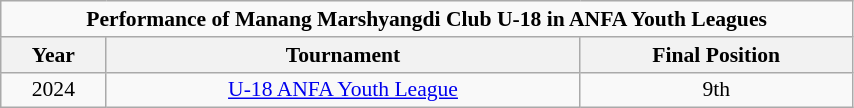<table class="wikitable sortable" style="text-align:center; font-size:90%; width:45%;">
<tr>
<td colspan="3"><strong>Performance of Manang Marshyangdi Club U-18 in ANFA Youth Leagues</strong></td>
</tr>
<tr>
<th style="text-align:center; width:"5%";">Year</th>
<th style="text-align:center; width:"20%";">Tournament</th>
<th style="text-align:center; width:"20%";">Final Position</th>
</tr>
<tr>
<td>2024</td>
<td><a href='#'>U-18 ANFA Youth League</a></td>
<td>9th</td>
</tr>
</table>
